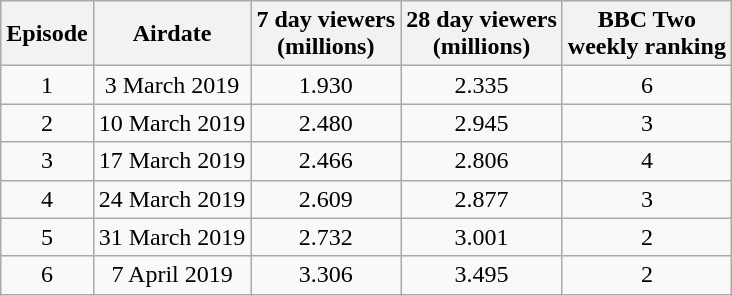<table class="wikitable" style="text-align:center;">
<tr>
<th>Episode</th>
<th>Airdate</th>
<th>7 day viewers<br>(millions)</th>
<th>28 day viewers<br>(millions)</th>
<th>BBC Two<br>weekly ranking</th>
</tr>
<tr>
<td>1</td>
<td>3 March 2019</td>
<td>1.930</td>
<td>2.335</td>
<td>6</td>
</tr>
<tr>
<td>2</td>
<td>10 March 2019</td>
<td>2.480</td>
<td>2.945</td>
<td>3</td>
</tr>
<tr>
<td>3</td>
<td>17 March 2019</td>
<td>2.466</td>
<td>2.806</td>
<td>4</td>
</tr>
<tr>
<td>4</td>
<td>24 March 2019</td>
<td>2.609</td>
<td>2.877</td>
<td>3</td>
</tr>
<tr>
<td>5</td>
<td>31 March 2019</td>
<td>2.732</td>
<td>3.001</td>
<td>2</td>
</tr>
<tr>
<td>6</td>
<td>7 April 2019</td>
<td>3.306</td>
<td>3.495</td>
<td>2</td>
</tr>
</table>
